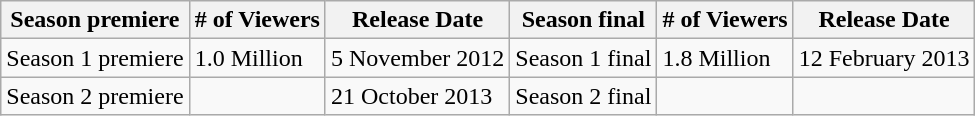<table class="wikitable">
<tr>
<th>Season premiere</th>
<th># of Viewers</th>
<th>Release Date</th>
<th>Season final</th>
<th># of Viewers</th>
<th>Release Date</th>
</tr>
<tr>
<td>Season 1 premiere</td>
<td>1.0 Million</td>
<td>5 November 2012</td>
<td>Season 1 final</td>
<td>1.8 Million</td>
<td>12 February 2013</td>
</tr>
<tr>
<td>Season 2 premiere</td>
<td></td>
<td>21 October 2013</td>
<td>Season 2 final</td>
<td></td>
<td></td>
</tr>
</table>
